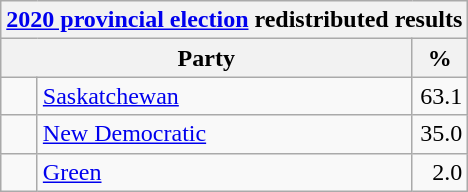<table class="wikitable">
<tr>
<th colspan="4"><a href='#'>2020 provincial election</a> redistributed results</th>
</tr>
<tr>
<th bgcolor="#DDDDFF" width="130px" colspan="2">Party</th>
<th bgcolor="#DDDDFF" width="30px">%</th>
</tr>
<tr>
<td> </td>
<td><a href='#'>Saskatchewan</a></td>
<td align=right>63.1</td>
</tr>
<tr>
<td> </td>
<td><a href='#'>New Democratic</a></td>
<td align=right>35.0</td>
</tr>
<tr>
<td> </td>
<td><a href='#'>Green</a></td>
<td align=right>2.0</td>
</tr>
</table>
